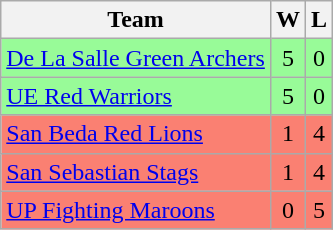<table class="wikitable" align="center"|>
<tr>
<th>Team</th>
<th>W</th>
<th>L</th>
</tr>
<tr align="center" bgcolor="#98fb98">
<td align="left"> <a href='#'>De La Salle Green Archers</a></td>
<td>5</td>
<td>0</td>
</tr>
<tr align="center" bgcolor="#98fb98">
<td align="left"> <a href='#'>UE Red Warriors</a></td>
<td>5</td>
<td>0</td>
</tr>
<tr align="center" bgcolor="#fa8072">
<td align="left"> <a href='#'>San Beda Red Lions</a></td>
<td>1</td>
<td>4</td>
</tr>
<tr align="center"  bgcolor="#fa8072">
<td align="left"> <a href='#'>San Sebastian Stags</a></td>
<td>1</td>
<td>4</td>
</tr>
<tr align="center" bgcolor="#fa8072">
<td align="left"> <a href='#'>UP Fighting Maroons</a></td>
<td>0</td>
<td>5</td>
</tr>
</table>
